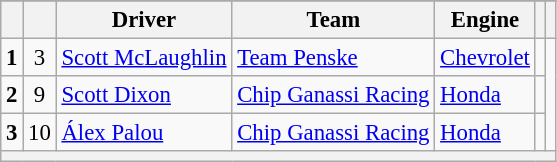<table class="wikitable" style="font-size:95%;">
<tr>
</tr>
<tr>
<th></th>
<th></th>
<th>Driver</th>
<th>Team</th>
<th>Engine</th>
<th></th>
<th></th>
</tr>
<tr>
<td style="text-align:center;"><strong>1</strong></td>
<td style="text-align:center;">3</td>
<td> <a href='#'>Scott McLaughlin</a></td>
<td><a href='#'>Team Penske</a></td>
<td><a href='#'>Chevrolet</a></td>
<td></td>
</tr>
<tr>
<td style="text-align:center;"><strong>2</strong></td>
<td style="text-align:center;">9</td>
<td> <a href='#'>Scott Dixon</a> </td>
<td><a href='#'>Chip Ganassi Racing</a></td>
<td><a href='#'>Honda</a></td>
<td></td>
</tr>
<tr>
<td style="text-align:center;"><strong>3</strong></td>
<td style="text-align:center;">10</td>
<td> <a href='#'>Álex Palou</a></td>
<td><a href='#'>Chip Ganassi Racing</a></td>
<td><a href='#'>Honda</a></td>
<td></td>
</tr>
<tr>
<th colspan=7></th>
</tr>
</table>
